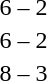<table style="text-align:center">
<tr>
<th width=200></th>
<th width=100></th>
<th width=200></th>
</tr>
<tr>
<td align=right><strong></strong></td>
<td>6 – 2</td>
<td align=left></td>
</tr>
<tr>
<td align=right><strong></strong></td>
<td>6 – 2</td>
<td align=left></td>
</tr>
<tr>
<td align=right><strong></strong></td>
<td>8 – 3</td>
<td align=left></td>
</tr>
</table>
